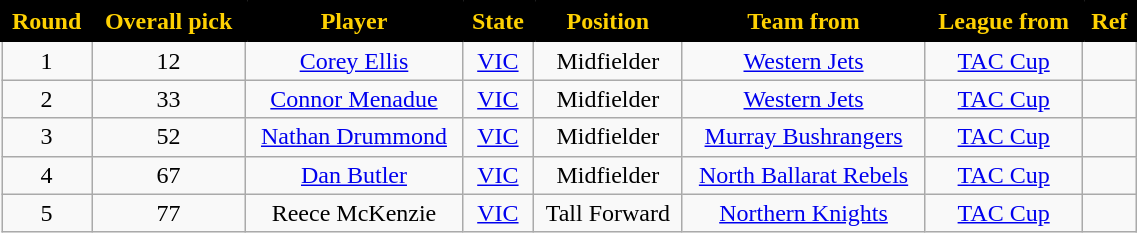<table class="wikitable" style="text-align:center; font-size:100%; width:60%;">
<tr>
<th style="background:black; color:#FED102; border: solid black 2px;">Round</th>
<th style="background:black; color:#FED102; border: solid black 2px;">Overall pick</th>
<th style="background:black; color:#FED102; border: solid black 2px;">Player</th>
<th style="background:black; color:#FED102; border: solid black 2px;">State</th>
<th style="background:black; color:#FED102; border: solid black 2px;">Position</th>
<th style="background:black; color:#FED102; border: solid black 2px;">Team from</th>
<th style="background:black; color:#FED102; border: solid black 2px;">League from</th>
<th style="background:black; color:#FED102; border: solid black 2px;">Ref</th>
</tr>
<tr>
<td>1</td>
<td>12</td>
<td><a href='#'>Corey Ellis</a></td>
<td><a href='#'>VIC</a></td>
<td>Midfielder</td>
<td><a href='#'>Western Jets</a></td>
<td><a href='#'>TAC Cup</a></td>
<td></td>
</tr>
<tr>
<td>2</td>
<td>33</td>
<td><a href='#'>Connor Menadue</a></td>
<td><a href='#'>VIC</a></td>
<td>Midfielder</td>
<td><a href='#'>Western Jets</a></td>
<td><a href='#'>TAC Cup</a></td>
<td></td>
</tr>
<tr>
<td>3</td>
<td>52</td>
<td><a href='#'>Nathan Drummond</a></td>
<td><a href='#'>VIC</a></td>
<td>Midfielder</td>
<td><a href='#'>Murray Bushrangers</a></td>
<td><a href='#'>TAC Cup</a></td>
<td></td>
</tr>
<tr>
<td>4</td>
<td>67</td>
<td><a href='#'>Dan Butler</a></td>
<td><a href='#'>VIC</a></td>
<td>Midfielder</td>
<td><a href='#'>North Ballarat Rebels</a></td>
<td><a href='#'>TAC Cup</a></td>
<td></td>
</tr>
<tr>
<td>5</td>
<td>77</td>
<td>Reece McKenzie</td>
<td><a href='#'>VIC</a></td>
<td>Tall Forward</td>
<td><a href='#'>Northern Knights</a></td>
<td><a href='#'>TAC Cup</a></td>
<td></td>
</tr>
</table>
